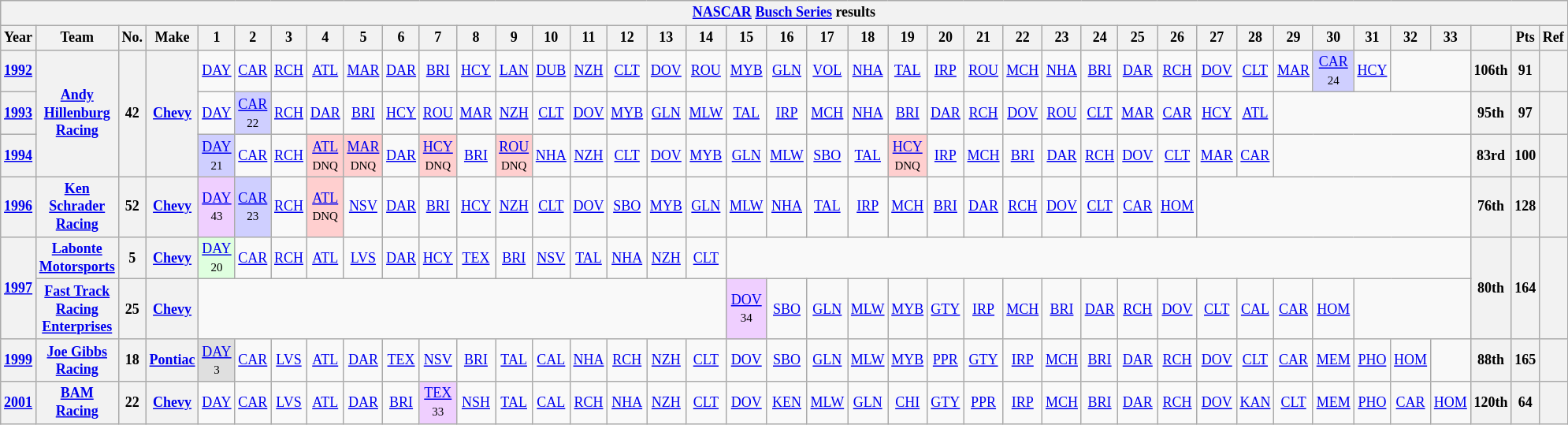<table class="wikitable" style="text-align:center; font-size:75%">
<tr>
<th colspan=42><a href='#'>NASCAR</a> <a href='#'>Busch Series</a> results</th>
</tr>
<tr>
<th>Year</th>
<th>Team</th>
<th>No.</th>
<th>Make</th>
<th>1</th>
<th>2</th>
<th>3</th>
<th>4</th>
<th>5</th>
<th>6</th>
<th>7</th>
<th>8</th>
<th>9</th>
<th>10</th>
<th>11</th>
<th>12</th>
<th>13</th>
<th>14</th>
<th>15</th>
<th>16</th>
<th>17</th>
<th>18</th>
<th>19</th>
<th>20</th>
<th>21</th>
<th>22</th>
<th>23</th>
<th>24</th>
<th>25</th>
<th>26</th>
<th>27</th>
<th>28</th>
<th>29</th>
<th>30</th>
<th>31</th>
<th>32</th>
<th>33</th>
<th></th>
<th>Pts</th>
<th>Ref</th>
</tr>
<tr>
<th><a href='#'>1992</a></th>
<th rowspan=3><a href='#'>Andy Hillenburg Racing</a></th>
<th rowspan=3>42</th>
<th rowspan=3><a href='#'>Chevy</a></th>
<td><a href='#'>DAY</a></td>
<td><a href='#'>CAR</a></td>
<td><a href='#'>RCH</a></td>
<td><a href='#'>ATL</a></td>
<td><a href='#'>MAR</a></td>
<td><a href='#'>DAR</a></td>
<td><a href='#'>BRI</a></td>
<td><a href='#'>HCY</a></td>
<td><a href='#'>LAN</a></td>
<td><a href='#'>DUB</a></td>
<td><a href='#'>NZH</a></td>
<td><a href='#'>CLT</a></td>
<td><a href='#'>DOV</a></td>
<td><a href='#'>ROU</a></td>
<td><a href='#'>MYB</a></td>
<td><a href='#'>GLN</a></td>
<td><a href='#'>VOL</a></td>
<td><a href='#'>NHA</a></td>
<td><a href='#'>TAL</a></td>
<td><a href='#'>IRP</a></td>
<td><a href='#'>ROU</a></td>
<td><a href='#'>MCH</a></td>
<td><a href='#'>NHA</a></td>
<td><a href='#'>BRI</a></td>
<td><a href='#'>DAR</a></td>
<td><a href='#'>RCH</a></td>
<td><a href='#'>DOV</a></td>
<td><a href='#'>CLT</a></td>
<td><a href='#'>MAR</a></td>
<td style="background:#CFCFFF;"><a href='#'>CAR</a><br><small>24</small></td>
<td><a href='#'>HCY</a></td>
<td colspan=2></td>
<th>106th</th>
<th>91</th>
<th></th>
</tr>
<tr>
<th><a href='#'>1993</a></th>
<td><a href='#'>DAY</a></td>
<td style="background:#CFCFFF;"><a href='#'>CAR</a><br><small>22</small></td>
<td><a href='#'>RCH</a></td>
<td><a href='#'>DAR</a></td>
<td><a href='#'>BRI</a></td>
<td><a href='#'>HCY</a></td>
<td><a href='#'>ROU</a></td>
<td><a href='#'>MAR</a></td>
<td><a href='#'>NZH</a></td>
<td><a href='#'>CLT</a></td>
<td><a href='#'>DOV</a></td>
<td><a href='#'>MYB</a></td>
<td><a href='#'>GLN</a></td>
<td><a href='#'>MLW</a></td>
<td><a href='#'>TAL</a></td>
<td><a href='#'>IRP</a></td>
<td><a href='#'>MCH</a></td>
<td><a href='#'>NHA</a></td>
<td><a href='#'>BRI</a></td>
<td><a href='#'>DAR</a></td>
<td><a href='#'>RCH</a></td>
<td><a href='#'>DOV</a></td>
<td><a href='#'>ROU</a></td>
<td><a href='#'>CLT</a></td>
<td><a href='#'>MAR</a></td>
<td><a href='#'>CAR</a></td>
<td><a href='#'>HCY</a></td>
<td><a href='#'>ATL</a></td>
<td colspan=5></td>
<th>95th</th>
<th>97</th>
<th></th>
</tr>
<tr>
<th><a href='#'>1994</a></th>
<td style="background:#CFCFFF;"><a href='#'>DAY</a><br><small>21</small></td>
<td><a href='#'>CAR</a></td>
<td><a href='#'>RCH</a></td>
<td style="background:#FFCFCF;"><a href='#'>ATL</a><br><small>DNQ</small></td>
<td style="background:#FFCFCF;"><a href='#'>MAR</a><br><small>DNQ</small></td>
<td><a href='#'>DAR</a></td>
<td style="background:#FFCFCF;"><a href='#'>HCY</a><br><small>DNQ</small></td>
<td><a href='#'>BRI</a></td>
<td style="background:#FFCFCF;"><a href='#'>ROU</a><br><small>DNQ</small></td>
<td><a href='#'>NHA</a></td>
<td><a href='#'>NZH</a></td>
<td><a href='#'>CLT</a></td>
<td><a href='#'>DOV</a></td>
<td><a href='#'>MYB</a></td>
<td><a href='#'>GLN</a></td>
<td><a href='#'>MLW</a></td>
<td><a href='#'>SBO</a></td>
<td><a href='#'>TAL</a></td>
<td style="background:#FFCFCF;"><a href='#'>HCY</a><br><small>DNQ</small></td>
<td><a href='#'>IRP</a></td>
<td><a href='#'>MCH</a></td>
<td><a href='#'>BRI</a></td>
<td><a href='#'>DAR</a></td>
<td><a href='#'>RCH</a></td>
<td><a href='#'>DOV</a></td>
<td><a href='#'>CLT</a></td>
<td><a href='#'>MAR</a></td>
<td><a href='#'>CAR</a></td>
<td colspan=5></td>
<th>83rd</th>
<th>100</th>
<th></th>
</tr>
<tr>
<th><a href='#'>1996</a></th>
<th><a href='#'>Ken Schrader Racing</a></th>
<th>52</th>
<th><a href='#'>Chevy</a></th>
<td style="background:#EFCFFF;"><a href='#'>DAY</a><br><small>43</small></td>
<td style="background:#CFCFFF;"><a href='#'>CAR</a><br><small>23</small></td>
<td><a href='#'>RCH</a></td>
<td style="background:#FFCFCF;"><a href='#'>ATL</a><br><small>DNQ</small></td>
<td><a href='#'>NSV</a></td>
<td><a href='#'>DAR</a></td>
<td><a href='#'>BRI</a></td>
<td><a href='#'>HCY</a></td>
<td><a href='#'>NZH</a></td>
<td><a href='#'>CLT</a></td>
<td><a href='#'>DOV</a></td>
<td><a href='#'>SBO</a></td>
<td><a href='#'>MYB</a></td>
<td><a href='#'>GLN</a></td>
<td><a href='#'>MLW</a></td>
<td><a href='#'>NHA</a></td>
<td><a href='#'>TAL</a></td>
<td><a href='#'>IRP</a></td>
<td><a href='#'>MCH</a></td>
<td><a href='#'>BRI</a></td>
<td><a href='#'>DAR</a></td>
<td><a href='#'>RCH</a></td>
<td><a href='#'>DOV</a></td>
<td><a href='#'>CLT</a></td>
<td><a href='#'>CAR</a></td>
<td><a href='#'>HOM</a></td>
<td colspan=7></td>
<th>76th</th>
<th>128</th>
<th></th>
</tr>
<tr>
<th rowspan=2><a href='#'>1997</a></th>
<th><a href='#'>Labonte Motorsports</a></th>
<th>5</th>
<th><a href='#'>Chevy</a></th>
<td style="background:#DFFFDF;"><a href='#'>DAY</a><br><small>20</small></td>
<td><a href='#'>CAR</a></td>
<td><a href='#'>RCH</a></td>
<td><a href='#'>ATL</a></td>
<td><a href='#'>LVS</a></td>
<td><a href='#'>DAR</a></td>
<td><a href='#'>HCY</a></td>
<td><a href='#'>TEX</a></td>
<td><a href='#'>BRI</a></td>
<td><a href='#'>NSV</a></td>
<td><a href='#'>TAL</a></td>
<td><a href='#'>NHA</a></td>
<td><a href='#'>NZH</a></td>
<td><a href='#'>CLT</a></td>
<td colspan=19></td>
<th rowspan=2>80th</th>
<th rowspan=2>164</th>
<th rowspan=2></th>
</tr>
<tr>
<th><a href='#'>Fast Track Racing Enterprises</a></th>
<th>25</th>
<th><a href='#'>Chevy</a></th>
<td colspan=14></td>
<td style="background:#EFCFFF;"><a href='#'>DOV</a><br><small>34</small></td>
<td><a href='#'>SBO</a></td>
<td><a href='#'>GLN</a></td>
<td><a href='#'>MLW</a></td>
<td><a href='#'>MYB</a></td>
<td><a href='#'>GTY</a></td>
<td><a href='#'>IRP</a></td>
<td><a href='#'>MCH</a></td>
<td><a href='#'>BRI</a></td>
<td><a href='#'>DAR</a></td>
<td><a href='#'>RCH</a></td>
<td><a href='#'>DOV</a></td>
<td><a href='#'>CLT</a></td>
<td><a href='#'>CAL</a></td>
<td><a href='#'>CAR</a></td>
<td><a href='#'>HOM</a></td>
<td colspan=3></td>
</tr>
<tr>
<th><a href='#'>1999</a></th>
<th><a href='#'>Joe Gibbs Racing</a></th>
<th>18</th>
<th><a href='#'>Pontiac</a></th>
<td style="background:#DFDFDF;"><a href='#'>DAY</a><br><small>3</small></td>
<td><a href='#'>CAR</a></td>
<td><a href='#'>LVS</a></td>
<td><a href='#'>ATL</a></td>
<td><a href='#'>DAR</a></td>
<td><a href='#'>TEX</a></td>
<td><a href='#'>NSV</a></td>
<td><a href='#'>BRI</a></td>
<td><a href='#'>TAL</a></td>
<td><a href='#'>CAL</a></td>
<td><a href='#'>NHA</a></td>
<td><a href='#'>RCH</a></td>
<td><a href='#'>NZH</a></td>
<td><a href='#'>CLT</a></td>
<td><a href='#'>DOV</a></td>
<td><a href='#'>SBO</a></td>
<td><a href='#'>GLN</a></td>
<td><a href='#'>MLW</a></td>
<td><a href='#'>MYB</a></td>
<td><a href='#'>PPR</a></td>
<td><a href='#'>GTY</a></td>
<td><a href='#'>IRP</a></td>
<td><a href='#'>MCH</a></td>
<td><a href='#'>BRI</a></td>
<td><a href='#'>DAR</a></td>
<td><a href='#'>RCH</a></td>
<td><a href='#'>DOV</a></td>
<td><a href='#'>CLT</a></td>
<td><a href='#'>CAR</a></td>
<td><a href='#'>MEM</a></td>
<td><a href='#'>PHO</a></td>
<td><a href='#'>HOM</a></td>
<td></td>
<th>88th</th>
<th>165</th>
<th></th>
</tr>
<tr>
<th><a href='#'>2001</a></th>
<th><a href='#'>BAM Racing</a></th>
<th>22</th>
<th><a href='#'>Chevy</a></th>
<td><a href='#'>DAY</a></td>
<td><a href='#'>CAR</a></td>
<td><a href='#'>LVS</a></td>
<td><a href='#'>ATL</a></td>
<td><a href='#'>DAR</a></td>
<td><a href='#'>BRI</a></td>
<td style="background:#EFCFFF;"><a href='#'>TEX</a><br><small>33</small></td>
<td><a href='#'>NSH</a></td>
<td><a href='#'>TAL</a></td>
<td><a href='#'>CAL</a></td>
<td><a href='#'>RCH</a></td>
<td><a href='#'>NHA</a></td>
<td><a href='#'>NZH</a></td>
<td><a href='#'>CLT</a></td>
<td><a href='#'>DOV</a></td>
<td><a href='#'>KEN</a></td>
<td><a href='#'>MLW</a></td>
<td><a href='#'>GLN</a></td>
<td><a href='#'>CHI</a></td>
<td><a href='#'>GTY</a></td>
<td><a href='#'>PPR</a></td>
<td><a href='#'>IRP</a></td>
<td><a href='#'>MCH</a></td>
<td><a href='#'>BRI</a></td>
<td><a href='#'>DAR</a></td>
<td><a href='#'>RCH</a></td>
<td><a href='#'>DOV</a></td>
<td><a href='#'>KAN</a></td>
<td><a href='#'>CLT</a></td>
<td><a href='#'>MEM</a></td>
<td><a href='#'>PHO</a></td>
<td><a href='#'>CAR</a></td>
<td><a href='#'>HOM</a></td>
<th>120th</th>
<th>64</th>
<th></th>
</tr>
</table>
